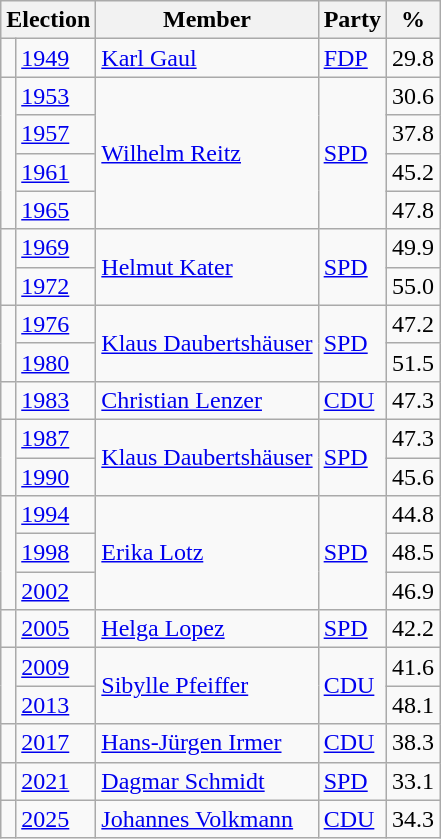<table class=wikitable>
<tr>
<th colspan=2>Election</th>
<th>Member</th>
<th>Party</th>
<th>%</th>
</tr>
<tr>
<td bgcolor=></td>
<td><a href='#'>1949</a></td>
<td><a href='#'>Karl Gaul</a></td>
<td><a href='#'>FDP</a></td>
<td align=right>29.8</td>
</tr>
<tr>
<td rowspan=4 bgcolor=></td>
<td><a href='#'>1953</a></td>
<td rowspan=4><a href='#'>Wilhelm Reitz</a></td>
<td rowspan=4><a href='#'>SPD</a></td>
<td align=right>30.6</td>
</tr>
<tr>
<td><a href='#'>1957</a></td>
<td align=right>37.8</td>
</tr>
<tr>
<td><a href='#'>1961</a></td>
<td align=right>45.2</td>
</tr>
<tr>
<td><a href='#'>1965</a></td>
<td align=right>47.8</td>
</tr>
<tr>
<td rowspan=2 bgcolor=></td>
<td><a href='#'>1969</a></td>
<td rowspan=2><a href='#'>Helmut Kater</a></td>
<td rowspan=2><a href='#'>SPD</a></td>
<td align=right>49.9</td>
</tr>
<tr>
<td><a href='#'>1972</a></td>
<td align=right>55.0</td>
</tr>
<tr>
<td rowspan=2 bgcolor=></td>
<td><a href='#'>1976</a></td>
<td rowspan=2><a href='#'>Klaus Daubertshäuser</a></td>
<td rowspan=2><a href='#'>SPD</a></td>
<td align=right>47.2</td>
</tr>
<tr>
<td><a href='#'>1980</a></td>
<td align=right>51.5</td>
</tr>
<tr>
<td bgcolor=></td>
<td><a href='#'>1983</a></td>
<td><a href='#'>Christian Lenzer</a></td>
<td><a href='#'>CDU</a></td>
<td align=right>47.3</td>
</tr>
<tr>
<td rowspan=2 bgcolor=></td>
<td><a href='#'>1987</a></td>
<td rowspan=2><a href='#'>Klaus Daubertshäuser</a></td>
<td rowspan=2><a href='#'>SPD</a></td>
<td align=right>47.3</td>
</tr>
<tr>
<td><a href='#'>1990</a></td>
<td align=right>45.6</td>
</tr>
<tr>
<td rowspan=3 bgcolor=></td>
<td><a href='#'>1994</a></td>
<td rowspan=3><a href='#'>Erika Lotz</a></td>
<td rowspan=3><a href='#'>SPD</a></td>
<td align=right>44.8</td>
</tr>
<tr>
<td><a href='#'>1998</a></td>
<td align=right>48.5</td>
</tr>
<tr>
<td><a href='#'>2002</a></td>
<td align=right>46.9</td>
</tr>
<tr>
<td bgcolor=></td>
<td><a href='#'>2005</a></td>
<td><a href='#'>Helga Lopez</a></td>
<td><a href='#'>SPD</a></td>
<td align=right>42.2</td>
</tr>
<tr>
<td rowspan=2 bgcolor=></td>
<td><a href='#'>2009</a></td>
<td rowspan=2><a href='#'>Sibylle Pfeiffer</a></td>
<td rowspan=2><a href='#'>CDU</a></td>
<td align=right>41.6</td>
</tr>
<tr>
<td><a href='#'>2013</a></td>
<td align=right>48.1</td>
</tr>
<tr>
<td bgcolor=></td>
<td><a href='#'>2017</a></td>
<td><a href='#'>Hans-Jürgen Irmer</a></td>
<td><a href='#'>CDU</a></td>
<td align=right>38.3</td>
</tr>
<tr>
<td bgcolor=></td>
<td><a href='#'>2021</a></td>
<td><a href='#'>Dagmar Schmidt</a></td>
<td><a href='#'>SPD</a></td>
<td align=right>33.1</td>
</tr>
<tr>
<td bgcolor=></td>
<td><a href='#'>2025</a></td>
<td><a href='#'>Johannes Volkmann</a></td>
<td><a href='#'>CDU</a></td>
<td align=right>34.3</td>
</tr>
</table>
